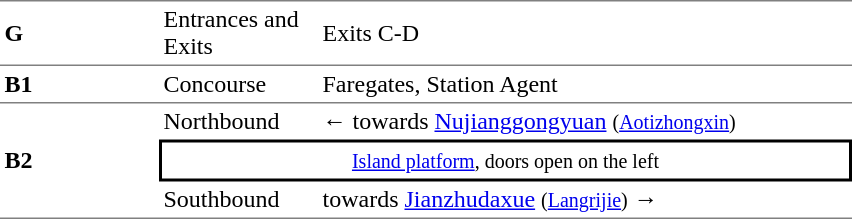<table cellspacing=0 cellpadding=3>
<tr>
<td style="border-top:solid 1px gray;border-bottom:solid 1px gray;" width=100><strong>G</strong></td>
<td style="border-top:solid 1px gray;border-bottom:solid 1px gray;" width=100>Entrances and Exits</td>
<td style="border-top:solid 1px gray;border-bottom:solid 1px gray;" width=350>Exits C-D</td>
</tr>
<tr>
<td style="border-bottom:solid 1px gray;"><strong>B1</strong></td>
<td style="border-bottom:solid 1px gray;">Concourse</td>
<td style="border-bottom:solid 1px gray;">Faregates, Station Agent</td>
</tr>
<tr>
<td style="border-bottom:solid 1px gray;" rowspan=3><strong>B2</strong></td>
<td>Northbound</td>
<td>←  towards <a href='#'>Nujianggongyuan</a> <small>(<a href='#'>Aotizhongxin</a>)</small></td>
</tr>
<tr>
<td style="border-right:solid 2px black;border-left:solid 2px black;border-top:solid 2px black;border-bottom:solid 2px black;text-align:center;" colspan=2><small><a href='#'>Island platform</a>, doors open on the left</small></td>
</tr>
<tr>
<td style="border-bottom:solid 1px gray;">Southbound</td>
<td style="border-bottom:solid 1px gray;">  towards <a href='#'>Jianzhudaxue</a> <small>(<a href='#'>Langrijie</a>)</small> →</td>
</tr>
</table>
